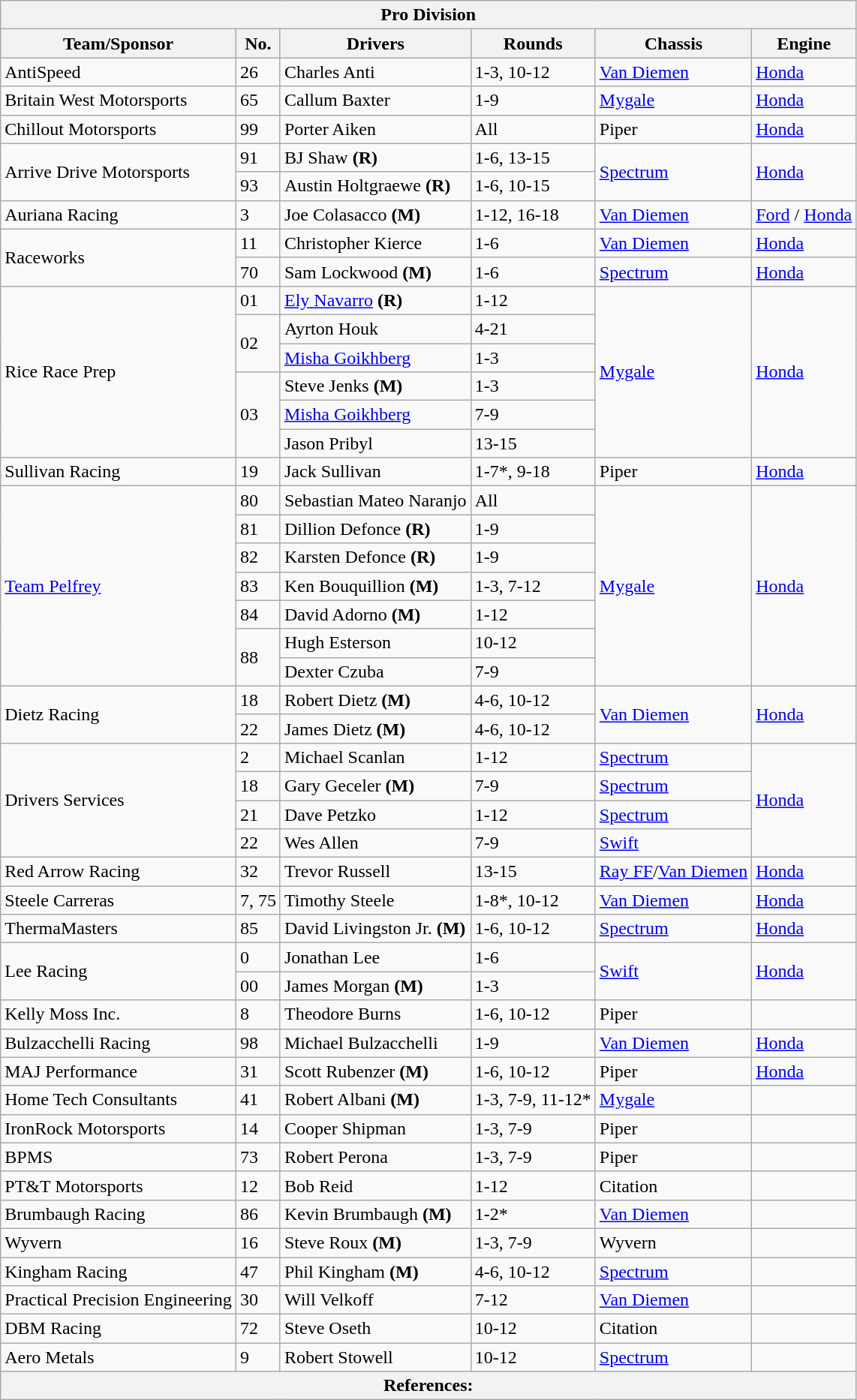<table class="wikitable sortable">
<tr>
<th colspan="6">Pro Division</th>
</tr>
<tr>
<th>Team/Sponsor</th>
<th>No.</th>
<th>Drivers</th>
<th>Rounds</th>
<th>Chassis</th>
<th>Engine</th>
</tr>
<tr>
<td>AntiSpeed</td>
<td>26</td>
<td>Charles Anti</td>
<td>1-3, 10-12</td>
<td><a href='#'>Van Diemen</a></td>
<td><a href='#'>Honda</a></td>
</tr>
<tr>
<td>Britain West Motorsports</td>
<td>65</td>
<td>Callum Baxter</td>
<td>1-9</td>
<td><a href='#'>Mygale</a></td>
<td><a href='#'>Honda</a></td>
</tr>
<tr>
<td>Chillout Motorsports</td>
<td>99</td>
<td>Porter Aiken</td>
<td>All</td>
<td>Piper</td>
<td><a href='#'>Honda</a></td>
</tr>
<tr>
<td rowspan="2">Arrive Drive Motorsports</td>
<td>91</td>
<td>BJ Shaw <strong>(R)</strong></td>
<td>1-6, 13-15</td>
<td rowspan="2"><a href='#'>Spectrum</a></td>
<td rowspan="2"><a href='#'>Honda</a></td>
</tr>
<tr>
<td>93</td>
<td>Austin Holtgraewe <strong>(R)</strong></td>
<td>1-6, 10-15</td>
</tr>
<tr>
<td>Auriana Racing</td>
<td>3</td>
<td>Joe Colasacco <strong>(M)</strong></td>
<td>1-12, 16-18</td>
<td><a href='#'>Van Diemen</a></td>
<td><a href='#'>Ford</a> / <a href='#'>Honda</a></td>
</tr>
<tr>
<td rowspan="2">Raceworks</td>
<td>11</td>
<td>Christopher Kierce</td>
<td>1-6</td>
<td><a href='#'>Van Diemen</a></td>
<td><a href='#'>Honda</a></td>
</tr>
<tr>
<td>70</td>
<td>Sam Lockwood <strong>(M)</strong></td>
<td>1-6</td>
<td><a href='#'>Spectrum</a></td>
<td><a href='#'>Honda</a></td>
</tr>
<tr>
<td rowspan="6">Rice Race Prep</td>
<td>01</td>
<td><a href='#'>Ely Navarro</a> <strong>(R)</strong></td>
<td>1-12</td>
<td rowspan="6"><a href='#'>Mygale</a></td>
<td rowspan="6"><a href='#'>Honda</a></td>
</tr>
<tr>
<td rowspan="2">02</td>
<td>Ayrton Houk</td>
<td>4-21</td>
</tr>
<tr>
<td><a href='#'>Misha Goikhberg</a></td>
<td>1-3</td>
</tr>
<tr>
<td rowspan="3">03</td>
<td>Steve Jenks <strong>(M)</strong></td>
<td>1-3</td>
</tr>
<tr>
<td><a href='#'>Misha Goikhberg</a></td>
<td>7-9</td>
</tr>
<tr>
<td>Jason Pribyl</td>
<td>13-15</td>
</tr>
<tr>
<td>Sullivan Racing</td>
<td>19</td>
<td>Jack Sullivan</td>
<td>1-7*, 9-18</td>
<td>Piper</td>
<td><a href='#'>Honda</a></td>
</tr>
<tr>
<td rowspan="7"><a href='#'>Team Pelfrey</a></td>
<td>80</td>
<td>Sebastian Mateo Naranjo</td>
<td>All</td>
<td rowspan="7"><a href='#'>Mygale</a></td>
<td rowspan="7"><a href='#'>Honda</a></td>
</tr>
<tr>
<td>81</td>
<td>Dillion Defonce <strong>(R)</strong></td>
<td>1-9</td>
</tr>
<tr>
<td>82</td>
<td>Karsten Defonce <strong>(R)</strong></td>
<td>1-9</td>
</tr>
<tr>
<td>83</td>
<td>Ken Bouquillion <strong>(M)</strong></td>
<td>1-3, 7-12</td>
</tr>
<tr>
<td>84</td>
<td>David Adorno <strong>(M)</strong></td>
<td>1-12</td>
</tr>
<tr>
<td rowspan="2">88</td>
<td>Hugh Esterson</td>
<td>10-12</td>
</tr>
<tr>
<td>Dexter Czuba</td>
<td>7-9</td>
</tr>
<tr>
<td rowspan="2">Dietz Racing</td>
<td>18</td>
<td>Robert Dietz <strong>(M)</strong></td>
<td>4-6, 10-12</td>
<td rowspan="2"><a href='#'>Van Diemen</a></td>
<td rowspan="2"><a href='#'>Honda</a></td>
</tr>
<tr>
<td>22</td>
<td>James Dietz <strong>(M)</strong></td>
<td>4-6, 10-12</td>
</tr>
<tr>
<td rowspan="4">Drivers Services</td>
<td>2</td>
<td>Michael Scanlan</td>
<td>1-12</td>
<td><a href='#'>Spectrum</a></td>
<td rowspan="4"><a href='#'>Honda</a></td>
</tr>
<tr>
<td>18</td>
<td>Gary Geceler <strong>(M)</strong></td>
<td>7-9</td>
<td><a href='#'>Spectrum</a></td>
</tr>
<tr>
<td>21</td>
<td>Dave Petzko</td>
<td>1-12</td>
<td><a href='#'>Spectrum</a></td>
</tr>
<tr>
<td>22</td>
<td>Wes Allen</td>
<td>7-9</td>
<td><a href='#'>Swift</a></td>
</tr>
<tr>
<td>Red Arrow Racing</td>
<td>32</td>
<td>Trevor Russell</td>
<td>13-15</td>
<td><a href='#'>Ray FF</a>/<a href='#'>Van Diemen</a></td>
<td><a href='#'>Honda</a></td>
</tr>
<tr>
<td>Steele Carreras</td>
<td>7, 75</td>
<td>Timothy Steele</td>
<td>1-8*, 10-12</td>
<td><a href='#'>Van Diemen</a></td>
<td><a href='#'>Honda</a></td>
</tr>
<tr>
<td>ThermaMasters</td>
<td>85</td>
<td>David Livingston Jr. <strong>(M)</strong></td>
<td>1-6, 10-12</td>
<td><a href='#'>Spectrum</a></td>
<td><a href='#'>Honda</a></td>
</tr>
<tr>
<td rowspan="2">Lee Racing</td>
<td>0</td>
<td>Jonathan Lee</td>
<td>1-6</td>
<td rowspan="2"><a href='#'>Swift</a></td>
<td rowspan="2"><a href='#'>Honda</a></td>
</tr>
<tr>
<td>00</td>
<td>James Morgan <strong>(M)</strong></td>
<td>1-3</td>
</tr>
<tr>
<td>Kelly Moss Inc.</td>
<td>8</td>
<td>Theodore Burns</td>
<td>1-6, 10-12</td>
<td>Piper</td>
<td></td>
</tr>
<tr>
<td>Bulzacchelli Racing</td>
<td>98</td>
<td>Michael Bulzacchelli</td>
<td>1-9</td>
<td><a href='#'>Van Diemen</a></td>
<td><a href='#'>Honda</a></td>
</tr>
<tr>
<td>MAJ Performance</td>
<td>31</td>
<td>Scott Rubenzer <strong>(M)</strong></td>
<td>1-6, 10-12</td>
<td>Piper</td>
<td><a href='#'>Honda</a></td>
</tr>
<tr>
<td>Home Tech Consultants</td>
<td>41</td>
<td>Robert Albani <strong>(M)</strong></td>
<td>1-3, 7-9, 11-12*</td>
<td><a href='#'>Mygale</a></td>
<td></td>
</tr>
<tr>
<td>IronRock Motorsports</td>
<td>14</td>
<td>Cooper Shipman</td>
<td>1-3, 7-9</td>
<td>Piper</td>
<td></td>
</tr>
<tr>
<td>BPMS</td>
<td>73</td>
<td>Robert Perona</td>
<td>1-3, 7-9</td>
<td>Piper</td>
<td></td>
</tr>
<tr>
<td>PT&T Motorsports</td>
<td>12</td>
<td>Bob Reid</td>
<td>1-12</td>
<td>Citation</td>
<td></td>
</tr>
<tr>
<td>Brumbaugh Racing</td>
<td>86</td>
<td>Kevin Brumbaugh <strong>(M)</strong></td>
<td>1-2*</td>
<td><a href='#'>Van Diemen</a></td>
<td></td>
</tr>
<tr>
<td>Wyvern</td>
<td>16</td>
<td>Steve Roux <strong>(M)</strong></td>
<td>1-3, 7-9</td>
<td>Wyvern</td>
<td></td>
</tr>
<tr>
<td>Kingham Racing</td>
<td>47</td>
<td>Phil Kingham <strong>(M)</strong></td>
<td>4-6, 10-12</td>
<td><a href='#'>Spectrum</a></td>
<td></td>
</tr>
<tr>
<td>Practical Precision Engineering</td>
<td>30</td>
<td>Will Velkoff</td>
<td>7-12</td>
<td><a href='#'>Van Diemen</a></td>
<td></td>
</tr>
<tr>
<td>DBM Racing</td>
<td>72</td>
<td>Steve Oseth</td>
<td>10-12</td>
<td>Citation</td>
<td></td>
</tr>
<tr>
<td>Aero Metals</td>
<td>9</td>
<td>Robert Stowell</td>
<td>10-12</td>
<td><a href='#'>Spectrum</a></td>
<td></td>
</tr>
<tr>
<th colspan="6">References:</th>
</tr>
</table>
